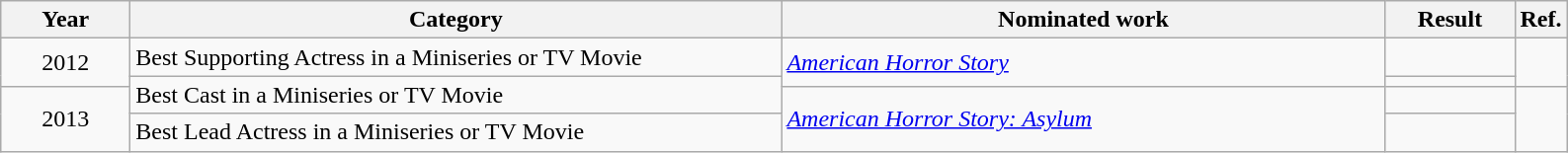<table class=wikitable>
<tr>
<th scope="col" style="width:5em;">Year</th>
<th scope="col" style="width:27em;">Category</th>
<th scope="col" style="width:25em;">Nominated work</th>
<th scope="col" style="width:5em;">Result</th>
<th>Ref.</th>
</tr>
<tr>
<td style="text-align:center;", rowspan=2>2012</td>
<td>Best Supporting Actress in a Miniseries or TV Movie</td>
<td rowspan=2><em><a href='#'>American Horror Story</a></em></td>
<td></td>
<td align=center, rowspan=2></td>
</tr>
<tr>
<td rowspan=2>Best Cast in a Miniseries or TV Movie</td>
<td></td>
</tr>
<tr>
<td style="text-align:center;", rowspan=2>2013</td>
<td rowspan=2><em><a href='#'>American Horror Story: Asylum</a></em></td>
<td></td>
<td align=center rowspan=2></td>
</tr>
<tr>
<td>Best Lead Actress in a Miniseries or TV Movie</td>
<td></td>
</tr>
</table>
